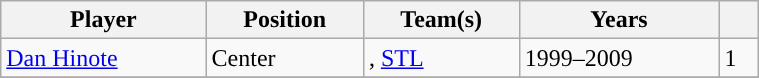<table class="wikitable" width=40%>
<tr>
<th>Player</th>
<th>Position</th>
<th>Team(s)</th>
<th>Years</th>
<th><a href='#'></a></th>
</tr>
<tr>
<td><a href='#'>Dan Hinote</a></td>
<td>Center</td>
<td><span><strong></strong></span>, <a href='#'>STL</a></td>
<td>1999–2009</td>
<td>1</td>
</tr>
<tr>
</tr>
</table>
